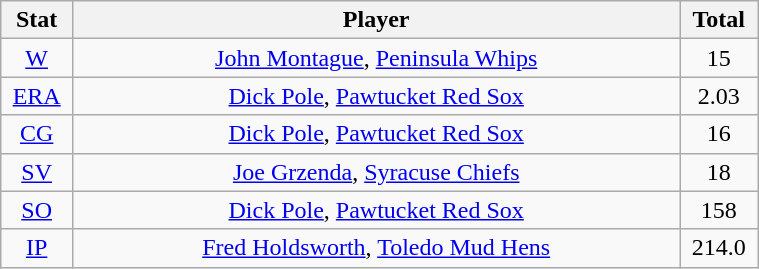<table class="wikitable" width="40%" style="text-align:center;">
<tr>
<th width="5%">Stat</th>
<th width="60%">Player</th>
<th width="5%">Total</th>
</tr>
<tr>
<td><a href='#'>W</a></td>
<td><a href='#'>John Montague</a>, <a href='#'>Peninsula Whips</a></td>
<td>15</td>
</tr>
<tr>
<td><a href='#'>ERA</a></td>
<td><a href='#'>Dick Pole</a>, <a href='#'>Pawtucket Red Sox</a></td>
<td>2.03</td>
</tr>
<tr>
<td><a href='#'>CG</a></td>
<td><a href='#'>Dick Pole</a>, <a href='#'>Pawtucket Red Sox</a></td>
<td>16</td>
</tr>
<tr>
<td><a href='#'>SV</a></td>
<td><a href='#'>Joe Grzenda</a>, <a href='#'>Syracuse Chiefs</a></td>
<td>18</td>
</tr>
<tr>
<td><a href='#'>SO</a></td>
<td><a href='#'>Dick Pole</a>, <a href='#'>Pawtucket Red Sox</a></td>
<td>158</td>
</tr>
<tr>
<td><a href='#'>IP</a></td>
<td><a href='#'>Fred Holdsworth</a>, <a href='#'>Toledo Mud Hens</a></td>
<td>214.0</td>
</tr>
</table>
